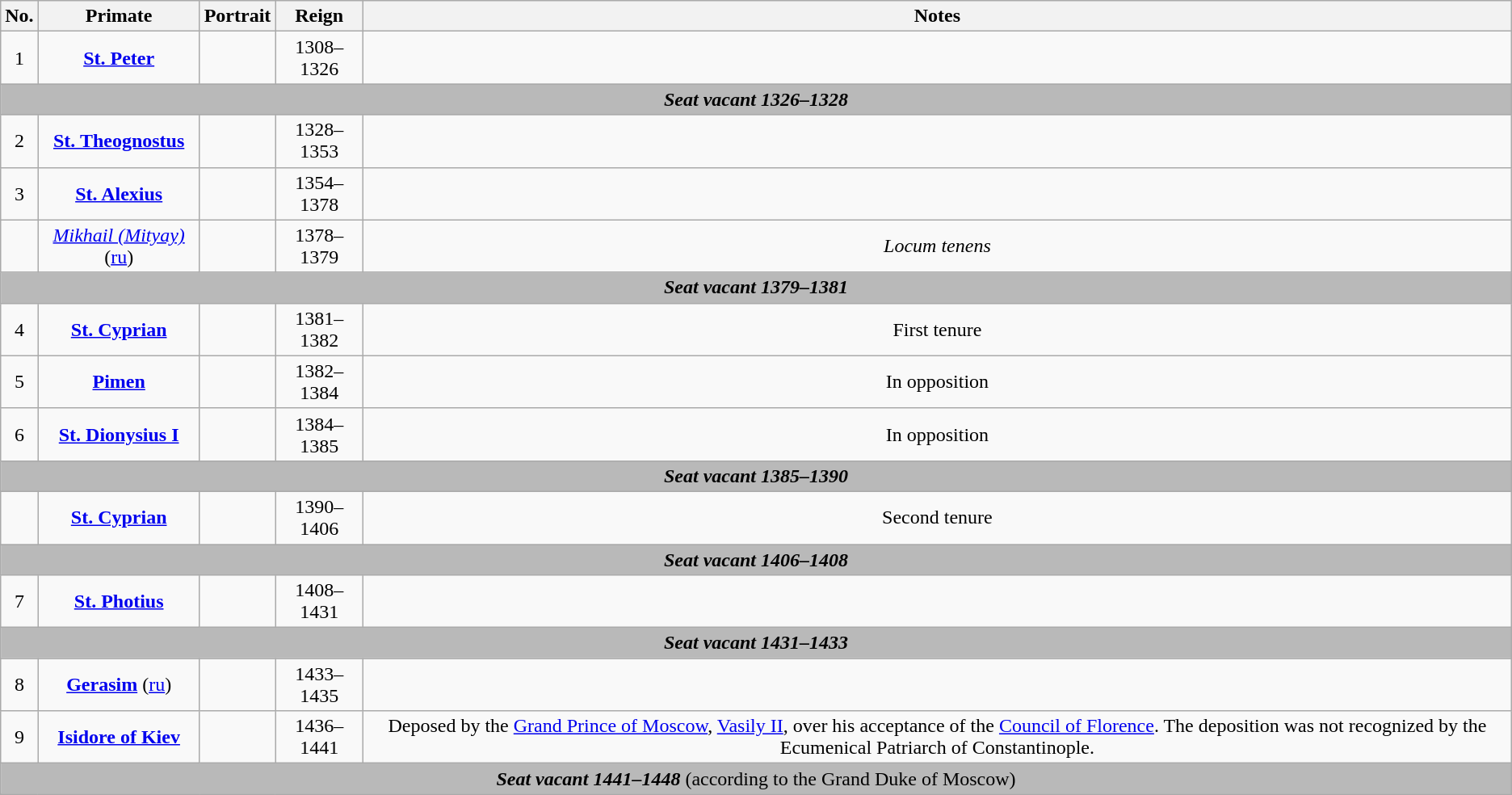<table class="wikitable" style="text-align:center;">
<tr>
<th>No.</th>
<th>Primate</th>
<th>Portrait</th>
<th>Reign</th>
<th>Notes</th>
</tr>
<tr>
<td>1</td>
<td><strong><a href='#'>St. Peter</a></strong></td>
<td></td>
<td>1308–1326</td>
<td></td>
</tr>
<tr>
<td colspan="5" style="background:#B9B9B9"><strong><em>Seat vacant 1326–1328</em></strong></td>
</tr>
<tr>
<td>2</td>
<td><strong><a href='#'>St. Theognostus</a></strong></td>
<td></td>
<td>1328–1353</td>
<td></td>
</tr>
<tr>
<td>3</td>
<td><strong><a href='#'>St. Alexius</a></strong></td>
<td></td>
<td>1354–1378</td>
<td></td>
</tr>
<tr>
<td></td>
<td><em><a href='#'>Mikhail (Mityay)</a></em> (<a href='#'>ru</a>)</td>
<td></td>
<td>1378–1379</td>
<td><em>Locum tenens</em></td>
</tr>
<tr>
<td colspan="5" style="background:#B9B9B9"><strong><em>Seat vacant 1379–1381</em></strong></td>
</tr>
<tr>
<td>4</td>
<td><strong><a href='#'>St. Cyprian</a></strong></td>
<td></td>
<td>1381–1382</td>
<td>First tenure</td>
</tr>
<tr>
<td>5</td>
<td><strong><a href='#'>Pimen</a></strong></td>
<td></td>
<td>1382–1384</td>
<td>In opposition</td>
</tr>
<tr>
<td>6</td>
<td><strong><a href='#'>St. Dionysius I</a></strong></td>
<td></td>
<td>1384–1385</td>
<td>In opposition</td>
</tr>
<tr>
<td colspan="5" style="background:#B9B9B9"><strong><em>Seat vacant 1385–1390</em></strong></td>
</tr>
<tr>
<td></td>
<td><strong><a href='#'>St. Cyprian</a></strong></td>
<td></td>
<td>1390–1406</td>
<td>Second tenure</td>
</tr>
<tr>
<td colspan="5" style="background:#B9B9B9"><strong><em>Seat vacant 1406–1408</em></strong></td>
</tr>
<tr>
<td>7</td>
<td><strong><a href='#'>St. Photius</a></strong></td>
<td></td>
<td>1408–1431</td>
<td></td>
</tr>
<tr>
<td colspan="5" style="background:#B9B9B9"><strong><em>Seat vacant 1431–1433</em></strong></td>
</tr>
<tr>
<td>8</td>
<td><strong><a href='#'>Gerasim</a></strong> (<a href='#'>ru</a>)</td>
<td></td>
<td>1433–1435</td>
<td></td>
</tr>
<tr>
<td>9</td>
<td><strong><a href='#'>Isidore of Kiev</a></strong></td>
<td></td>
<td>1436–1441</td>
<td>Deposed by the <a href='#'>Grand Prince of Moscow</a>, <a href='#'>Vasily II</a>, over his acceptance of the <a href='#'>Council of Florence</a>. The deposition was not recognized by the Ecumenical Patriarch of Constantinople.</td>
</tr>
<tr>
<td colspan="5" style="background:#B9B9B9"><strong><em>Seat vacant 1441–1448</em></strong> (according to the Grand Duke of Moscow)</td>
</tr>
<tr>
</tr>
</table>
